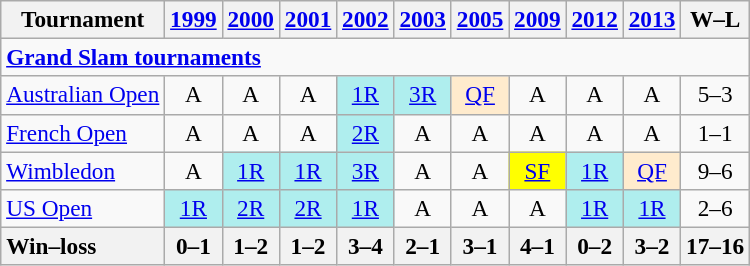<table class=wikitable style=text-align:center;font-size:97%>
<tr>
<th>Tournament</th>
<th><a href='#'>1999</a></th>
<th><a href='#'>2000</a></th>
<th><a href='#'>2001</a></th>
<th><a href='#'>2002</a></th>
<th><a href='#'>2003</a></th>
<th><a href='#'>2005</a></th>
<th><a href='#'>2009</a></th>
<th><a href='#'>2012</a></th>
<th><a href='#'>2013</a></th>
<th>W–L</th>
</tr>
<tr>
<td colspan=17 align=left><strong><a href='#'>Grand Slam tournaments</a></strong></td>
</tr>
<tr>
<td align=left><a href='#'>Australian Open</a></td>
<td>A</td>
<td>A</td>
<td>A</td>
<td bgcolor=afeeee><a href='#'>1R</a></td>
<td bgcolor=afeeee><a href='#'>3R</a></td>
<td bgcolor=ffebcd><a href='#'>QF</a></td>
<td>A</td>
<td>A</td>
<td>A</td>
<td>5–3</td>
</tr>
<tr>
<td align=left><a href='#'>French Open</a></td>
<td>A</td>
<td>A</td>
<td>A</td>
<td bgcolor=afeeee><a href='#'>2R</a></td>
<td>A</td>
<td>A</td>
<td>A</td>
<td>A</td>
<td>A</td>
<td>1–1</td>
</tr>
<tr>
<td align=left><a href='#'>Wimbledon</a></td>
<td>A</td>
<td bgcolor=afeeee><a href='#'>1R</a></td>
<td bgcolor=afeeee><a href='#'>1R</a></td>
<td bgcolor=afeeee><a href='#'>3R</a></td>
<td>A</td>
<td>A</td>
<td bgcolor=yellow><a href='#'>SF</a></td>
<td bgcolor=afeeee><a href='#'>1R</a></td>
<td bgcolor=ffebcd><a href='#'>QF</a></td>
<td>9–6</td>
</tr>
<tr>
<td align=left><a href='#'>US Open</a></td>
<td bgcolor=afeeee><a href='#'>1R</a></td>
<td bgcolor=afeeee><a href='#'>2R</a></td>
<td bgcolor=afeeee><a href='#'>2R</a></td>
<td bgcolor=afeeee><a href='#'>1R</a></td>
<td>A</td>
<td>A</td>
<td>A</td>
<td bgcolor=afeeee><a href='#'>1R</a></td>
<td bgcolor=afeeee><a href='#'>1R</a></td>
<td>2–6</td>
</tr>
<tr>
<th style=text-align:left>Win–loss</th>
<th>0–1</th>
<th>1–2</th>
<th>1–2</th>
<th>3–4</th>
<th>2–1</th>
<th>3–1</th>
<th>4–1</th>
<th>0–2</th>
<th>3–2</th>
<th>17–16</th>
</tr>
</table>
